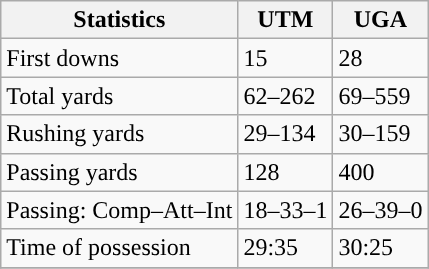<table class="wikitable" style="float: left;">
<tr>
<th>Statistics</th>
<th>UTM</th>
<th>UGA</th>
</tr>
<tr>
<td>First downs</td>
<td>15</td>
<td>28</td>
</tr>
<tr>
<td>Total yards</td>
<td>62–262</td>
<td>69–559</td>
</tr>
<tr>
<td>Rushing yards</td>
<td>29–134</td>
<td>30–159</td>
</tr>
<tr>
<td>Passing yards</td>
<td>128</td>
<td>400</td>
</tr>
<tr>
<td>Passing: Comp–Att–Int</td>
<td>18–33–1</td>
<td>26–39–0</td>
</tr>
<tr>
<td>Time of possession</td>
<td>29:35</td>
<td>30:25</td>
</tr>
<tr>
</tr>
</table>
